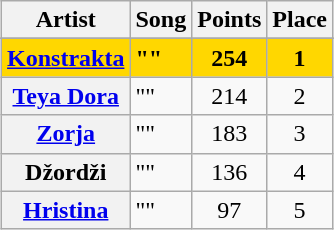<table class="wikitable plainrowheaders" style="margin: 1em auto 1em auto; text-align:left">
<tr>
<th>Artist</th>
<th>Song</th>
<th>Points</th>
<th>Place</th>
</tr>
<tr>
</tr>
<tr style="font-weight:bold; background:gold;">
<th scope="row" style="font-weight:bold; background: gold;"><a href='#'>Konstrakta</a></th>
<td>""</td>
<td align="center">254</td>
<td align="center">1</td>
</tr>
<tr>
<th scope="row"><a href='#'>Teya Dora</a></th>
<td>""</td>
<td align="center">214</td>
<td align="center">2</td>
</tr>
<tr>
<th scope="row"><a href='#'>Zorja</a></th>
<td>""</td>
<td align="center">183</td>
<td align="center">3</td>
</tr>
<tr>
<th scope="row">Džordži</th>
<td>""</td>
<td align="center">136</td>
<td align="center">4</td>
</tr>
<tr>
<th scope="row"><a href='#'>Hristina</a></th>
<td>""</td>
<td align="center">97</td>
<td align="center">5</td>
</tr>
</table>
